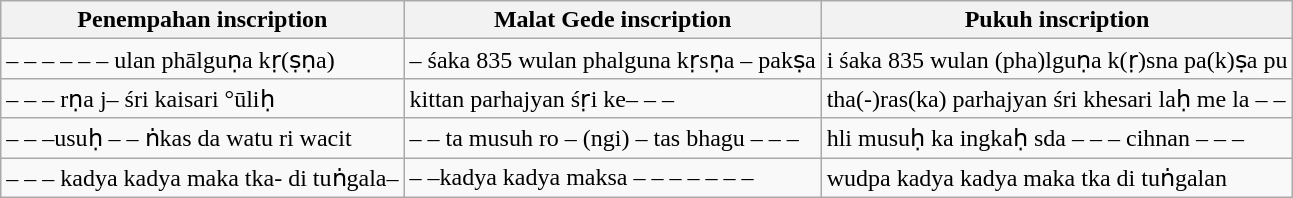<table class="wikitable">
<tr>
<th>Penempahan inscription</th>
<th>Malat Gede inscription</th>
<th>Pukuh inscription</th>
</tr>
<tr>
<td>– – – – – – ulan phālguṇa kṛ(ṣṇa)</td>
<td>– śaka 835 wulan phalguna kṛsṇa – pakṣa</td>
<td>i śaka 835 wulan (pha)lguṇa k(ṛ)sna pa(k)ṣa pu</td>
</tr>
<tr>
<td>– – – rṇa j– śri kaisari °ūliḥ</td>
<td>kittan parhajyan śṛi ke– – –</td>
<td>tha(-)ras(ka) parhajyan śri khesari laḥ me la – –</td>
</tr>
<tr>
<td>– – –usuḥ – – ṅkas da watu ri wacit</td>
<td>– – ta musuh ro – (ngi) – tas bhagu – – –</td>
<td>hli musuḥ ka ingkaḥ sda – – – cihnan – – –</td>
</tr>
<tr>
<td>– – – kadya kadya maka tka- di tuṅgala–</td>
<td>– –kadya kadya maksa – – – – – – –</td>
<td>wudpa kadya kadya maka tka di tuṅgalan</td>
</tr>
</table>
